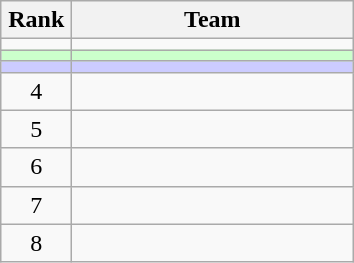<table class="wikitable">
<tr>
<th width=40>Rank</th>
<th width=180>Team</th>
</tr>
<tr>
<td align=center></td>
<td align="left"></td>
</tr>
<tr bgcolor=#ccffcc>
<td align=center></td>
<td align="left"></td>
</tr>
<tr bgcolor=#ccccff>
<td align=center></td>
<td align="left"></td>
</tr>
<tr>
<td align=center>4</td>
<td align="left"></td>
</tr>
<tr>
<td align=center>5</td>
<td align="left"></td>
</tr>
<tr>
<td align=center>6</td>
<td align="left"></td>
</tr>
<tr>
<td align=center>7</td>
<td align="left"></td>
</tr>
<tr>
<td align=center>8</td>
<td align="left"></td>
</tr>
</table>
